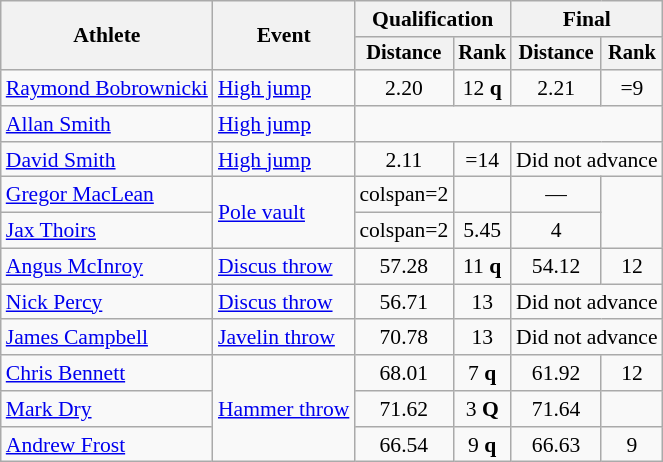<table class="wikitable" style="font-size:90%">
<tr>
<th rowspan=2>Athlete</th>
<th rowspan=2>Event</th>
<th colspan=2>Qualification</th>
<th colspan=2>Final</th>
</tr>
<tr style="font-size:95%">
<th>Distance</th>
<th>Rank</th>
<th>Distance</th>
<th>Rank</th>
</tr>
<tr align=center>
<td align=left><a href='#'>Raymond Bobrownicki</a></td>
<td align=left><a href='#'>High jump</a></td>
<td>2.20</td>
<td>12 <strong>q</strong></td>
<td>2.21</td>
<td>=9</td>
</tr>
<tr align=center>
<td align=left><a href='#'>Allan Smith</a></td>
<td align=left><a href='#'>High jump</a></td>
<td colspan=4></td>
</tr>
<tr align=center>
<td align=left><a href='#'>David Smith</a></td>
<td align=left><a href='#'>High jump</a></td>
<td>2.11</td>
<td>=14</td>
<td colspan=2>Did not advance</td>
</tr>
<tr align=center>
<td align=left><a href='#'>Gregor MacLean</a></td>
<td align=left rowspan=2><a href='#'>Pole vault</a></td>
<td>colspan=2 </td>
<td></td>
<td>—</td>
</tr>
<tr align=center>
<td align=left><a href='#'>Jax Thoirs</a></td>
<td>colspan=2 </td>
<td>5.45</td>
<td>4</td>
</tr>
<tr align=center>
<td align=left><a href='#'>Angus McInroy</a></td>
<td align=left><a href='#'>Discus throw</a></td>
<td>57.28</td>
<td>11 <strong>q</strong></td>
<td>54.12</td>
<td>12</td>
</tr>
<tr align=center>
<td align=left><a href='#'>Nick Percy</a></td>
<td align=left><a href='#'>Discus throw</a></td>
<td>56.71</td>
<td>13</td>
<td colspan=2>Did not advance</td>
</tr>
<tr align=center>
<td align=left><a href='#'>James Campbell</a></td>
<td align=left><a href='#'>Javelin throw</a></td>
<td>70.78</td>
<td>13</td>
<td colspan=2>Did not advance</td>
</tr>
<tr align=center>
<td align=left><a href='#'>Chris Bennett</a></td>
<td align=left rowspan=3><a href='#'>Hammer throw</a></td>
<td>68.01</td>
<td>7 <strong>q</strong></td>
<td>61.92</td>
<td>12</td>
</tr>
<tr align=center>
<td align=left><a href='#'>Mark Dry</a></td>
<td>71.62</td>
<td>3 <strong>Q</strong></td>
<td>71.64</td>
<td></td>
</tr>
<tr align=center>
<td align=left><a href='#'>Andrew Frost</a></td>
<td>66.54</td>
<td>9 <strong>q</strong></td>
<td>66.63</td>
<td>9</td>
</tr>
</table>
